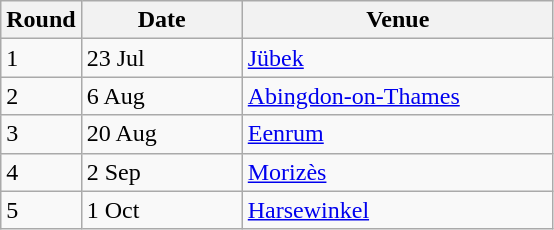<table class="wikitable" style="font-size: 100%">
<tr>
<th width=30>Round</th>
<th width=100>Date</th>
<th width=200>Venue</th>
</tr>
<tr>
<td>1</td>
<td>23 Jul</td>
<td> <a href='#'>Jübek</a></td>
</tr>
<tr>
<td>2</td>
<td>6 Aug</td>
<td> <a href='#'>Abingdon-on-Thames</a></td>
</tr>
<tr>
<td>3</td>
<td>20 Aug</td>
<td> <a href='#'>Eenrum</a></td>
</tr>
<tr>
<td>4</td>
<td>2 Sep</td>
<td> <a href='#'>Morizès</a></td>
</tr>
<tr>
<td>5</td>
<td>1 Oct</td>
<td> <a href='#'>Harsewinkel</a></td>
</tr>
</table>
